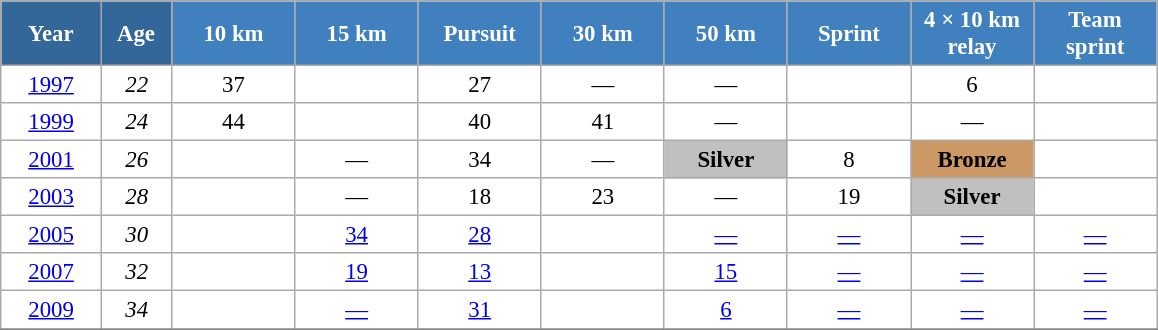<table class="wikitable" style="font-size:95%; text-align:center; border:grey solid 1px; border-collapse:collapse; background:#ffffff;">
<tr>
<th style="background-color:#369; color:white; width:60px;"> Year </th>
<th style="background-color:#369; color:white; width:40px;"> Age </th>
<th style="background-color:#4180be; color:white; width:75px;"> 10 km </th>
<th style="background-color:#4180be; color:white; width:75px;"> 15 km </th>
<th style="background-color:#4180be; color:white; width:75px;"> Pursuit </th>
<th style="background-color:#4180be; color:white; width:75px;"> 30 km </th>
<th style="background-color:#4180be; color:white; width:75px;"> 50 km </th>
<th style="background-color:#4180be; color:white; width:75px;"> Sprint </th>
<th style="background-color:#4180be; color:white; width:75px;"> 4 × 10 km <br> relay </th>
<th style="background-color:#4180be; color:white; width:75px;"> Team <br> sprint </th>
</tr>
<tr>
<td><a href='#'>1997</a></td>
<td><em>22</em></td>
<td>37</td>
<td></td>
<td>27</td>
<td>—</td>
<td>—</td>
<td></td>
<td>6</td>
<td></td>
</tr>
<tr>
<td><a href='#'>1999</a></td>
<td><em>24</em></td>
<td>44</td>
<td></td>
<td>40</td>
<td>41</td>
<td>—</td>
<td></td>
<td>—</td>
<td></td>
</tr>
<tr>
<td><a href='#'>2001</a></td>
<td><em>26</em></td>
<td></td>
<td>—</td>
<td>34</td>
<td>—</td>
<td style="background:silver;"><strong>Silver</strong></td>
<td>8</td>
<td bgcolor="cc9966"><strong>Bronze</strong></td>
<td></td>
</tr>
<tr>
<td><a href='#'>2003</a></td>
<td><em>28</em></td>
<td></td>
<td>—</td>
<td>18</td>
<td>23</td>
<td>—</td>
<td>19</td>
<td style="background:silver;"><strong>Silver</strong></td>
<td></td>
</tr>
<tr>
<td><a href='#'>2005</a></td>
<td><em>30</em></td>
<td></td>
<td><a href='#'>34</a></td>
<td><a href='#'>28</a></td>
<td></td>
<td><a href='#'>—</a></td>
<td><a href='#'>—</a></td>
<td><a href='#'>—</a></td>
<td><a href='#'>—</a></td>
</tr>
<tr>
<td><a href='#'>2007</a></td>
<td><em>32</em></td>
<td></td>
<td><a href='#'>19</a></td>
<td><a href='#'>13</a></td>
<td></td>
<td><a href='#'>15</a></td>
<td><a href='#'>—</a></td>
<td><a href='#'>—</a></td>
<td><a href='#'>—</a></td>
</tr>
<tr>
<td><a href='#'>2009</a></td>
<td><em>34</em></td>
<td></td>
<td><a href='#'>—</a></td>
<td><a href='#'>31</a></td>
<td></td>
<td><a href='#'>6</a></td>
<td><a href='#'>—</a></td>
<td><a href='#'>—</a></td>
<td><a href='#'>—</a></td>
</tr>
<tr>
</tr>
</table>
